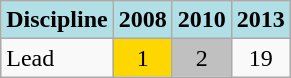<table class="wikitable" style="text-align: center">
<tr>
<th style="background: #b0e0e6">Discipline</th>
<th style="background: #b0e0e6">2008</th>
<th style="background: #b0e0e6">2010</th>
<th style="background: #b0e0e6">2013</th>
</tr>
<tr>
<td align="left">Lead</td>
<td style="background: gold">1</td>
<td style="background: silver">2</td>
<td>19</td>
</tr>
</table>
